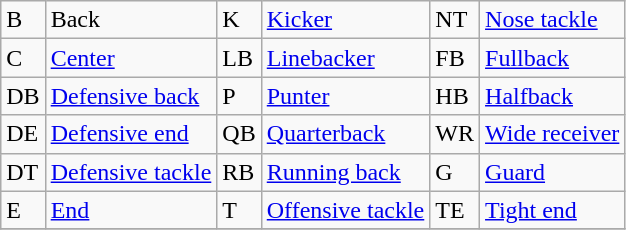<table class="wikitable">
<tr>
<td>B</td>
<td>Back</td>
<td>K</td>
<td><a href='#'>Kicker</a></td>
<td>NT</td>
<td><a href='#'>Nose tackle</a></td>
</tr>
<tr>
<td>C</td>
<td><a href='#'>Center</a></td>
<td>LB</td>
<td><a href='#'>Linebacker</a></td>
<td>FB</td>
<td><a href='#'>Fullback</a></td>
</tr>
<tr>
<td>DB</td>
<td><a href='#'>Defensive back</a></td>
<td>P</td>
<td><a href='#'>Punter</a></td>
<td>HB</td>
<td><a href='#'>Halfback</a></td>
</tr>
<tr>
<td>DE</td>
<td><a href='#'>Defensive end</a></td>
<td>QB</td>
<td><a href='#'>Quarterback</a></td>
<td>WR</td>
<td><a href='#'>Wide receiver</a></td>
</tr>
<tr>
<td>DT</td>
<td><a href='#'>Defensive tackle</a></td>
<td>RB</td>
<td><a href='#'>Running back</a></td>
<td>G</td>
<td><a href='#'>Guard</a></td>
</tr>
<tr>
<td>E</td>
<td><a href='#'>End</a></td>
<td>T</td>
<td><a href='#'>Offensive tackle</a></td>
<td>TE</td>
<td><a href='#'>Tight end</a></td>
</tr>
<tr>
</tr>
</table>
